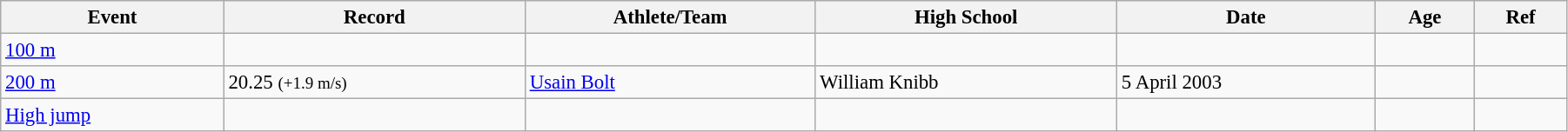<table class="wikitable" style="font-size:95%; width: 95%;">
<tr>
<th>Event</th>
<th>Record</th>
<th>Athlete/Team</th>
<th>High School</th>
<th>Date</th>
<th>Age</th>
<th>Ref</th>
</tr>
<tr>
<td><a href='#'>100 m</a></td>
<td></td>
<td></td>
<td></td>
<td></td>
<td></td>
<td></td>
</tr>
<tr>
<td><a href='#'>200 m</a></td>
<td>20.25 <small>(+1.9 m/s)</small></td>
<td><a href='#'>Usain Bolt</a></td>
<td>William Knibb</td>
<td>5 April 2003</td>
<td></td>
<td></td>
</tr>
<tr>
<td><a href='#'>High jump</a></td>
<td></td>
<td></td>
<td></td>
<td></td>
<td></td>
<td></td>
</tr>
</table>
